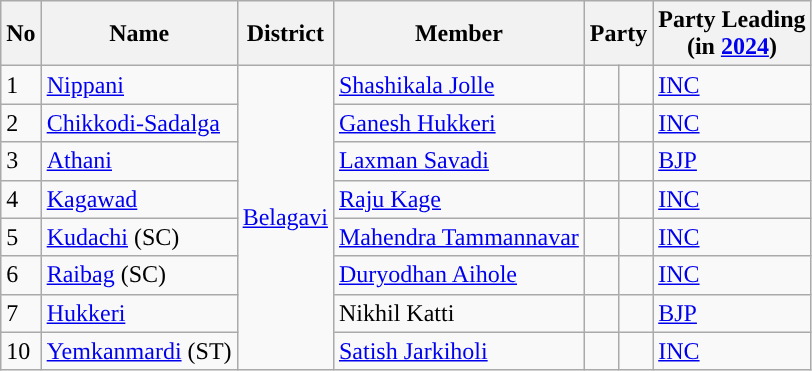<table class="wikitable">
<tr>
<th>No</th>
<th>Name</th>
<th>District</th>
<th>Member</th>
<th colspan="2">Party</th>
<th colspan="2">Party Leading<br>(in <a href='#'>2024</a>)</th>
</tr>
<tr>
<td>1</td>
<td><a href='#'>Nippani</a></td>
<td rowspan="8"><a href='#'>Belagavi</a></td>
<td><a href='#'>Shashikala Jolle</a></td>
<td></td>
<td style="background-color: "></td>
<td><a href='#'>INC</a></td>
</tr>
<tr>
<td>2</td>
<td><a href='#'>Chikkodi-Sadalga</a></td>
<td><a href='#'>Ganesh Hukkeri</a></td>
<td></td>
<td style="background-color: "></td>
<td><a href='#'>INC</a></td>
</tr>
<tr>
<td>3</td>
<td><a href='#'>Athani</a></td>
<td><a href='#'>Laxman Savadi</a></td>
<td></td>
<td style="background-color: "></td>
<td><a href='#'>BJP</a></td>
</tr>
<tr>
<td>4</td>
<td><a href='#'>Kagawad</a></td>
<td><a href='#'>Raju Kage</a></td>
<td></td>
<td style="background-color: "></td>
<td><a href='#'>INC</a></td>
</tr>
<tr>
<td>5</td>
<td><a href='#'>Kudachi</a> (SC)</td>
<td><a href='#'>Mahendra Tammannavar</a></td>
<td></td>
<td style="background-color: "></td>
<td><a href='#'>INC</a></td>
</tr>
<tr>
<td>6</td>
<td><a href='#'>Raibag</a> (SC)</td>
<td><a href='#'>Duryodhan Aihole</a></td>
<td></td>
<td style="background-color: "></td>
<td><a href='#'>INC</a></td>
</tr>
<tr>
<td>7</td>
<td><a href='#'>Hukkeri</a></td>
<td>Nikhil Katti</td>
<td></td>
<td style="background-color: "></td>
<td><a href='#'>BJP</a></td>
</tr>
<tr>
<td>10</td>
<td><a href='#'>Yemkanmardi</a> (ST)</td>
<td><a href='#'>Satish Jarkiholi</a></td>
<td></td>
<td style="background-color: "></td>
<td><a href='#'>INC</a></td>
</tr>
</table>
